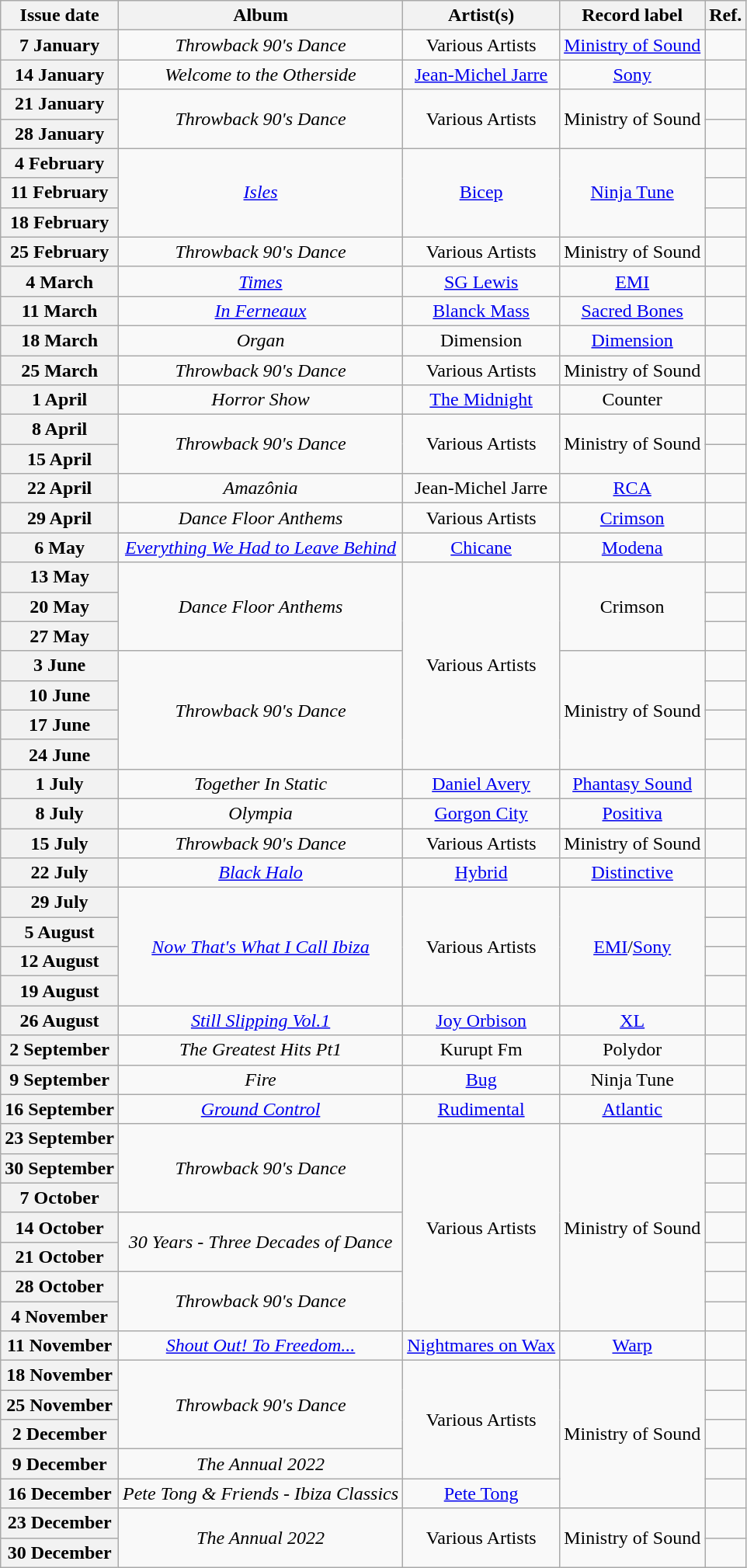<table class="wikitable plainrowheaders">
<tr>
<th scope="col">Issue date</th>
<th scope="col">Album</th>
<th scope="col">Artist(s)</th>
<th scope="col">Record label</th>
<th scope="col">Ref.</th>
</tr>
<tr>
<th scope="row">7 January</th>
<td align="center"><em>Throwback 90's Dance</em></td>
<td align="center">Various Artists</td>
<td align="center"><a href='#'>Ministry of Sound</a></td>
<td align="center"></td>
</tr>
<tr>
<th scope="row">14 January</th>
<td align="center"><em>Welcome to the Otherside</em></td>
<td align="center"><a href='#'>Jean-Michel Jarre</a></td>
<td align="center"><a href='#'>Sony</a></td>
<td align="center"></td>
</tr>
<tr>
<th scope="row">21 January</th>
<td align="center" rowspan=2><em>Throwback 90's Dance</em></td>
<td align="center" rowspan=2>Various Artists</td>
<td align="center" rowspan=2>Ministry of Sound</td>
<td align="center"></td>
</tr>
<tr>
<th scope="row">28 January</th>
<td align="center"></td>
</tr>
<tr>
<th scope="row">4 February</th>
<td align="center" rowspan="3"><em><a href='#'>Isles</a></em></td>
<td align="center" rowspan="3"><a href='#'>Bicep</a></td>
<td align="center" rowspan="3"><a href='#'>Ninja Tune</a></td>
<td align="center"></td>
</tr>
<tr>
<th scope="row">11 February</th>
<td align="center"></td>
</tr>
<tr>
<th scope="row">18 February</th>
<td align="center"></td>
</tr>
<tr>
<th scope="row">25 February</th>
<td align="center"><em>Throwback 90's Dance</em></td>
<td align="center">Various Artists</td>
<td align="center">Ministry of Sound</td>
<td align="center"></td>
</tr>
<tr>
<th scope="row">4 March</th>
<td align="center"><em><a href='#'>Times</a></em></td>
<td align="center"><a href='#'>SG Lewis</a></td>
<td align="center"><a href='#'>EMI</a></td>
<td align="center"></td>
</tr>
<tr>
<th scope="row">11 March</th>
<td align="center"><em><a href='#'>In Ferneaux</a></em></td>
<td align="center"><a href='#'>Blanck Mass</a></td>
<td align="center"><a href='#'>Sacred Bones</a></td>
<td align="center"></td>
</tr>
<tr>
<th scope="row">18 March</th>
<td align="center"><em>Organ</em></td>
<td align="center">Dimension</td>
<td align="center"><a href='#'>Dimension</a></td>
<td align="center"></td>
</tr>
<tr>
<th scope="row">25 March</th>
<td align="center"><em>Throwback 90's Dance</em></td>
<td align="center">Various Artists</td>
<td align="center">Ministry of Sound</td>
<td align="center"></td>
</tr>
<tr>
<th scope="row">1 April</th>
<td align="center"><em>Horror Show</em></td>
<td align="center"><a href='#'>The Midnight</a></td>
<td align="center">Counter</td>
<td align="center"></td>
</tr>
<tr>
<th scope="row">8 April</th>
<td align="center" rowspan=2><em>Throwback 90's Dance</em></td>
<td align="center" rowspan=2>Various Artists</td>
<td align="center" rowspan=2>Ministry of Sound</td>
<td align="center"></td>
</tr>
<tr>
<th scope="row">15 April</th>
<td align="center"></td>
</tr>
<tr>
<th scope="row">22 April</th>
<td align="center"><em>Amazônia</em></td>
<td align="center">Jean-Michel Jarre</td>
<td align="center"><a href='#'>RCA</a></td>
<td align="center"></td>
</tr>
<tr>
<th scope="row">29 April</th>
<td align="center"><em>Dance Floor Anthems</em></td>
<td align="center">Various Artists</td>
<td align="center"><a href='#'>Crimson</a></td>
<td align="center"></td>
</tr>
<tr>
<th scope="row">6 May</th>
<td align="center"><em><a href='#'>Everything We Had to Leave Behind</a></em></td>
<td align="center"><a href='#'>Chicane</a></td>
<td align="center"><a href='#'>Modena</a></td>
<td align="center"></td>
</tr>
<tr>
<th scope="row">13 May</th>
<td align="center" rowspan=3><em>Dance Floor Anthems</em></td>
<td align="center" rowspan=7>Various Artists</td>
<td align="center" rowspan=3>Crimson</td>
<td align="center"></td>
</tr>
<tr>
<th scope="row">20 May</th>
<td align="center"></td>
</tr>
<tr>
<th scope="row">27 May</th>
<td align="center"></td>
</tr>
<tr>
<th scope="row">3 June</th>
<td align="center" rowspan=4><em>Throwback 90's Dance</em></td>
<td align="center" rowspan=4>Ministry of Sound</td>
<td align="center"></td>
</tr>
<tr>
<th scope="row">10 June</th>
<td align="center"></td>
</tr>
<tr>
<th scope="row">17 June</th>
<td align="center"></td>
</tr>
<tr>
<th scope="row">24 June</th>
<td align="center"></td>
</tr>
<tr>
<th scope="row">1 July</th>
<td align="center"><em>Together In Static</em></td>
<td align="center"><a href='#'>Daniel Avery</a></td>
<td align="center"><a href='#'>Phantasy Sound</a></td>
<td align="center"></td>
</tr>
<tr>
<th scope="row">8 July</th>
<td align="center"><em>Olympia</em></td>
<td align="center"><a href='#'>Gorgon City</a></td>
<td align="center"><a href='#'>Positiva</a></td>
<td align="center"></td>
</tr>
<tr>
<th scope="row">15 July</th>
<td align="center"><em>Throwback 90's Dance</em></td>
<td align="center">Various Artists</td>
<td align="center">Ministry of Sound</td>
<td align="center"></td>
</tr>
<tr>
<th scope="row">22 July</th>
<td align="center"><em><a href='#'>Black Halo</a></em></td>
<td align="center"><a href='#'>Hybrid</a></td>
<td align="center"><a href='#'>Distinctive</a></td>
<td align="center"></td>
</tr>
<tr>
<th scope="row">29 July</th>
<td align="center" rowspan=4><em><a href='#'>Now That's What I Call Ibiza</a></em></td>
<td align="center" rowspan=4>Various Artists</td>
<td align="center" rowspan=4><a href='#'>EMI</a>/<a href='#'>Sony</a></td>
<td align="center"></td>
</tr>
<tr>
<th scope="row">5 August</th>
<td align="center"></td>
</tr>
<tr>
<th scope="row">12 August</th>
<td align="center"></td>
</tr>
<tr>
<th scope="row">19 August</th>
<td align="center"></td>
</tr>
<tr>
<th scope="row">26 August</th>
<td align="center"><em><a href='#'>Still Slipping Vol.1</a></em></td>
<td align="center"><a href='#'>Joy Orbison</a></td>
<td align="center"><a href='#'>XL</a></td>
<td align="center"></td>
</tr>
<tr>
<th scope="row">2 September</th>
<td align="center"><em>The Greatest Hits Pt1</em></td>
<td align="center">Kurupt Fm</td>
<td align="center">Polydor</td>
<td align="center"></td>
</tr>
<tr>
<th scope="row">9 September</th>
<td align="center"><em>Fire</em></td>
<td align="center"><a href='#'>Bug</a></td>
<td align="center">Ninja Tune</td>
<td align="center"></td>
</tr>
<tr>
<th scope="row">16 September</th>
<td align="center"><em><a href='#'>Ground Control</a></em></td>
<td align="center"><a href='#'>Rudimental</a></td>
<td align="center"><a href='#'>Atlantic</a></td>
<td align="center"></td>
</tr>
<tr>
<th scope="row">23 September</th>
<td align="center" rowspan=3><em>Throwback 90's Dance</em></td>
<td align="center" rowspan=7>Various Artists</td>
<td align="center" rowspan=7>Ministry of Sound</td>
<td align="center"></td>
</tr>
<tr>
<th scope="row">30 September</th>
<td align="center"></td>
</tr>
<tr>
<th scope="row">7 October</th>
<td align="center"></td>
</tr>
<tr>
<th scope="row">14 October</th>
<td align="center" rowspan=2><em>30 Years - Three Decades of Dance</em></td>
<td align="center"></td>
</tr>
<tr>
<th scope="row">21 October</th>
<td align="center"></td>
</tr>
<tr>
<th scope="row">28 October</th>
<td align="center" rowspan=2><em>Throwback 90's Dance</em></td>
<td align="center"></td>
</tr>
<tr>
<th scope="row">4 November</th>
<td align="center"></td>
</tr>
<tr>
<th scope="row">11 November</th>
<td align="center"><em><a href='#'>Shout Out! To Freedom...</a></em></td>
<td align="center"><a href='#'>Nightmares on Wax</a></td>
<td align="center"><a href='#'>Warp</a></td>
<td align="center"></td>
</tr>
<tr>
<th scope="row">18 November</th>
<td align="center" rowspan=3><em>Throwback 90's Dance</em></td>
<td align="center" rowspan=4>Various Artists</td>
<td align="center" rowspan=5>Ministry of Sound</td>
<td align="center"></td>
</tr>
<tr>
<th scope="row">25 November</th>
<td align="center"></td>
</tr>
<tr>
<th scope="row">2 December</th>
<td align="center"></td>
</tr>
<tr>
<th scope="row">9 December</th>
<td align="center"><em>The Annual 2022</em></td>
<td align="center"></td>
</tr>
<tr>
<th scope="row">16 December</th>
<td align="center"><em>Pete Tong & Friends - Ibiza Classics</em></td>
<td align="center"><a href='#'>Pete Tong</a></td>
<td align="center"></td>
</tr>
<tr>
<th scope="row">23 December</th>
<td align="center" rowspan=2><em>The Annual 2022</em></td>
<td align="center" rowspan=2>Various Artists</td>
<td align="center" rowspan=2>Ministry of Sound</td>
<td align="center"></td>
</tr>
<tr>
<th scope="row">30 December</th>
<td align="center"></td>
</tr>
</table>
